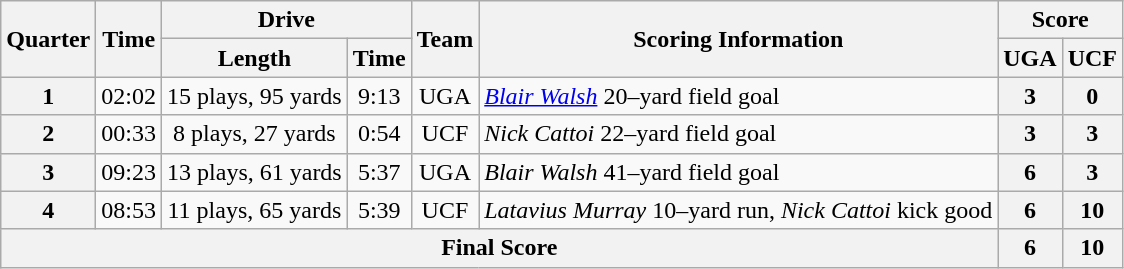<table class=wikitable style="text-align:center;">
<tr>
<th rowspan=2>Quarter</th>
<th rowspan=2>Time</th>
<th colspan=2>Drive</th>
<th rowspan=2>Team</th>
<th rowspan=2>Scoring Information</th>
<th colspan=2>Score</th>
</tr>
<tr>
<th>Length</th>
<th>Time</th>
<th>UGA</th>
<th>UCF</th>
</tr>
<tr>
<th rowspan=1>1</th>
<td>02:02</td>
<td>15 plays, 95 yards</td>
<td>9:13</td>
<td>UGA</td>
<td align=left><em><a href='#'>Blair Walsh</a></em> 20–yard field goal</td>
<th>3</th>
<th>0</th>
</tr>
<tr>
<th rowspan=1>2</th>
<td>00:33</td>
<td>8 plays, 27 yards</td>
<td>0:54</td>
<td>UCF</td>
<td align=left><em>Nick Cattoi</em> 22–yard field goal</td>
<th>3</th>
<th>3</th>
</tr>
<tr>
<th rowspan=1>3</th>
<td>09:23</td>
<td>13 plays, 61 yards</td>
<td>5:37</td>
<td>UGA</td>
<td align=left><em>Blair Walsh</em> 41–yard field goal</td>
<th>6</th>
<th>3</th>
</tr>
<tr>
<th rowspan=1>4</th>
<td>08:53</td>
<td>11 plays, 65 yards</td>
<td>5:39</td>
<td>UCF</td>
<td align=left><em>Latavius Murray</em> 10–yard run, <em>Nick Cattoi</em> kick good</td>
<th>6</th>
<th>10</th>
</tr>
<tr>
<th colspan=6>Final Score</th>
<th>6</th>
<th>10</th>
</tr>
</table>
